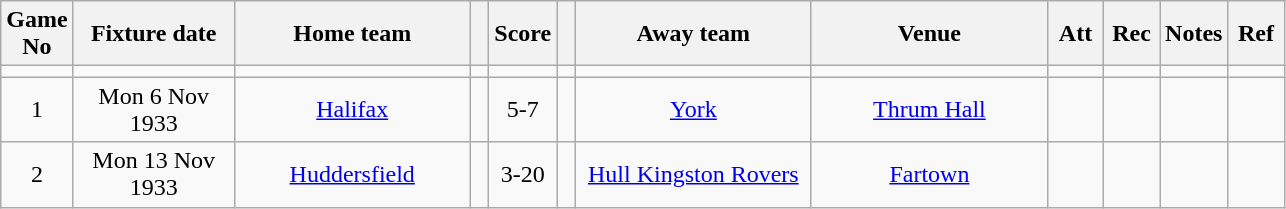<table class="wikitable" style="text-align:center;">
<tr>
<th width=20 abbr="No">Game No</th>
<th width=100 abbr="Date">Fixture date</th>
<th width=150 abbr="Home team">Home team</th>
<th width=5 abbr="space"></th>
<th width=20 abbr="Score">Score</th>
<th width=5 abbr="space"></th>
<th width=150 abbr="Away team">Away team</th>
<th width=150 abbr="Venue">Venue</th>
<th width=30 abbr="Att">Att</th>
<th width=30 abbr="Rec">Rec</th>
<th width=20 abbr="Notes">Notes</th>
<th width=30 abbr="Ref">Ref</th>
</tr>
<tr>
<td></td>
<td></td>
<td></td>
<td></td>
<td></td>
<td></td>
<td></td>
<td></td>
<td></td>
<td></td>
<td></td>
</tr>
<tr>
<td>1</td>
<td>Mon 6 Nov 1933</td>
<td><a href='#'>Halifax</a></td>
<td></td>
<td>5-7</td>
<td></td>
<td><a href='#'>York</a></td>
<td><a href='#'>Thrum Hall</a></td>
<td></td>
<td></td>
<td></td>
<td></td>
</tr>
<tr>
<td>2</td>
<td>Mon 13 Nov 1933</td>
<td><a href='#'>Huddersfield</a></td>
<td></td>
<td>3-20</td>
<td></td>
<td><a href='#'>Hull Kingston Rovers</a></td>
<td><a href='#'>Fartown</a></td>
<td></td>
<td></td>
<td></td>
<td></td>
</tr>
</table>
